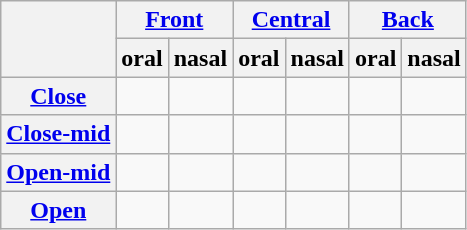<table class="wikitable">
<tr align=center>
<th rowspan="2"></th>
<th colspan="2"><a href='#'>Front</a></th>
<th colspan="2"><a href='#'>Central</a></th>
<th colspan="2"><a href='#'>Back</a></th>
</tr>
<tr align=center>
<th>oral</th>
<th>nasal</th>
<th>oral</th>
<th>nasal</th>
<th>oral</th>
<th>nasal</th>
</tr>
<tr align=center>
<th><a href='#'>Close</a><br></th>
<td></td>
<td></td>
<td></td>
<td></td>
<td></td>
<td></td>
</tr>
<tr align=center>
<th><a href='#'>Close-mid</a></th>
<td></td>
<td></td>
<td></td>
<td></td>
<td></td>
<td></td>
</tr>
<tr align=center>
<th><a href='#'>Open-mid</a></th>
<td></td>
<td></td>
<td></td>
<td></td>
<td></td>
<td></td>
</tr>
<tr align=center>
<th><a href='#'>Open</a><br></th>
<td></td>
<td></td>
<td></td>
<td></td>
<td></td>
<td></td>
</tr>
</table>
